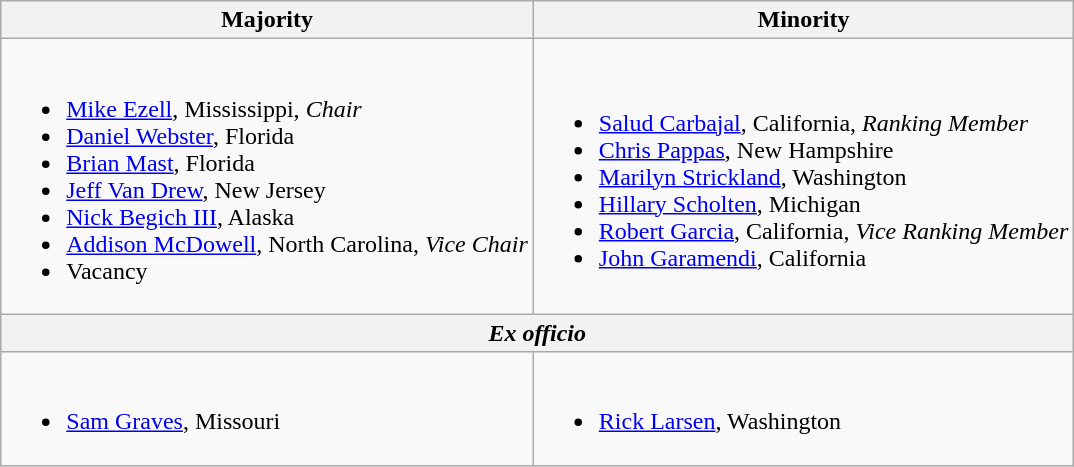<table class=wikitable>
<tr>
<th>Majority</th>
<th>Minority</th>
</tr>
<tr>
<td><br><ul><li><a href='#'>Mike Ezell</a>, Mississippi, <em>Chair</em></li><li><a href='#'>Daniel Webster</a>, Florida</li><li><a href='#'>Brian Mast</a>, Florida</li><li><a href='#'>Jeff Van Drew</a>, New Jersey</li><li><a href='#'>Nick Begich III</a>, Alaska</li><li><a href='#'>Addison McDowell</a>, North Carolina, <em>Vice Chair</em></li><li>Vacancy</li></ul></td>
<td><br><ul><li><a href='#'>Salud Carbajal</a>, California, <em>Ranking Member</em></li><li><a href='#'>Chris Pappas</a>, New Hampshire</li><li><a href='#'>Marilyn Strickland</a>, Washington</li><li><a href='#'>Hillary Scholten</a>, Michigan</li><li><a href='#'>Robert Garcia</a>, California, <em>Vice Ranking Member</em></li><li><a href='#'>John Garamendi</a>, California</li></ul></td>
</tr>
<tr>
<th colspan=2><em>Ex officio</em></th>
</tr>
<tr>
<td><br><ul><li><a href='#'>Sam Graves</a>, Missouri</li></ul></td>
<td><br><ul><li><a href='#'>Rick Larsen</a>, Washington</li></ul></td>
</tr>
</table>
